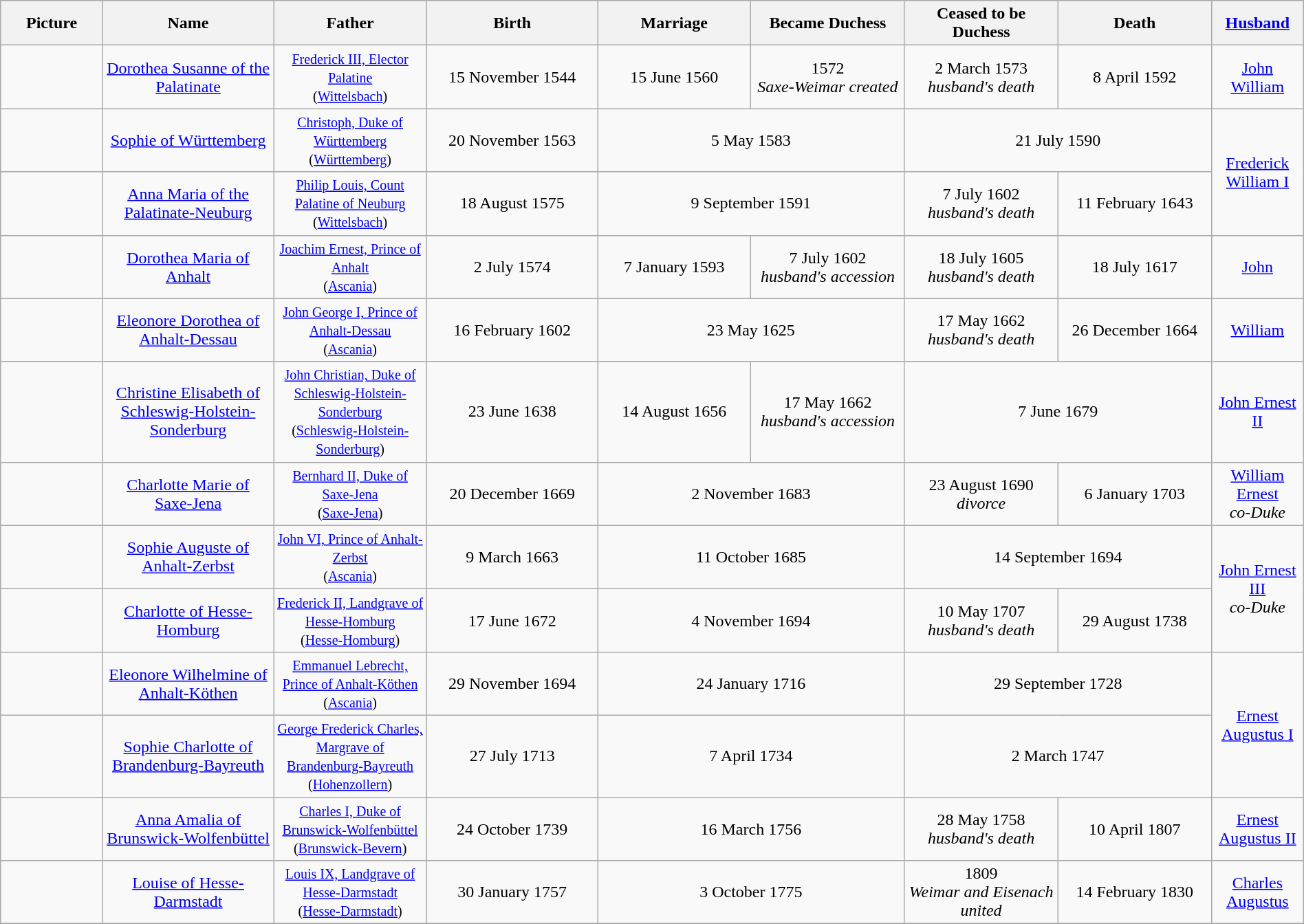<table width=100% class="wikitable">
<tr>
<th width = "6%">Picture</th>
<th width = "10%">Name</th>
<th width = "9%">Father</th>
<th width = "10%">Birth</th>
<th width = "9%">Marriage</th>
<th width = "9%">Became Duchess</th>
<th width = "9%">Ceased to be Duchess</th>
<th width = "9%">Death</th>
<th width = "5%"><a href='#'>Husband</a></th>
</tr>
<tr>
<td align="center"></td>
<td align="center"><a href='#'>Dorothea Susanne of the Palatinate</a></td>
<td align="center"><small><a href='#'>Frederick III, Elector Palatine</a><br>(<a href='#'>Wittelsbach</a>)</small></td>
<td align="center">15 November 1544</td>
<td align="center">15 June 1560</td>
<td align="center">1572<br><em>Saxe-Weimar created</em></td>
<td align="center">2 March 1573<br><em>husband's death</em></td>
<td align="center">8 April 1592</td>
<td align="center"><a href='#'>John William</a></td>
</tr>
<tr>
<td align="center"></td>
<td align="center"><a href='#'>Sophie of Württemberg</a></td>
<td align="center"><small><a href='#'>Christoph, Duke of Württemberg</a><br>(<a href='#'>Württemberg</a>)</small></td>
<td align="center">20 November 1563</td>
<td align="center" colspan="2">5 May 1583</td>
<td align="center" colspan="2">21 July 1590</td>
<td align="center" rowspan="2"><a href='#'>Frederick William I</a></td>
</tr>
<tr>
<td align="center"></td>
<td align="center"><a href='#'>Anna Maria of the Palatinate-Neuburg</a></td>
<td align="center"><small><a href='#'>Philip Louis, Count Palatine of Neuburg</a><br>(<a href='#'>Wittelsbach</a>)</small></td>
<td align="center">18 August 1575</td>
<td align="center" colspan="2">9 September 1591</td>
<td align="center">7 July 1602<br><em>husband's death</em></td>
<td align="center">11 February 1643</td>
</tr>
<tr>
<td align="center"></td>
<td align="center"><a href='#'>Dorothea Maria of Anhalt</a></td>
<td align="center"><small><a href='#'>Joachim Ernest, Prince of Anhalt</a><br>(<a href='#'>Ascania</a>)</small></td>
<td align="center">2 July 1574</td>
<td align="center">7 January 1593</td>
<td align="center">7 July 1602<br><em>husband's accession</em></td>
<td align="center">18 July 1605<br><em>husband's death</em></td>
<td align="center">18 July 1617</td>
<td align="center"><a href='#'>John</a></td>
</tr>
<tr>
<td align="center"></td>
<td align="center"><a href='#'>Eleonore Dorothea of Anhalt-Dessau</a></td>
<td align="center"><small><a href='#'>John George I, Prince of Anhalt-Dessau</a><br>(<a href='#'>Ascania</a>)</small></td>
<td align="center">16 February 1602</td>
<td align="center" colspan="2">23 May 1625</td>
<td align="center">17 May 1662<br><em>husband's death</em></td>
<td align="center">26 December 1664</td>
<td align="center"><a href='#'>William</a></td>
</tr>
<tr>
<td align="center"></td>
<td align="center"><a href='#'>Christine Elisabeth of Schleswig-Holstein-Sonderburg</a></td>
<td align="center"><small><a href='#'>John Christian, Duke of Schleswig-Holstein-Sonderburg</a><br>(<a href='#'>Schleswig-Holstein-Sonderburg</a>)</small></td>
<td align="center">23 June 1638</td>
<td align="center">14 August 1656</td>
<td align="center">17 May 1662<br><em>husband's accession</em></td>
<td align="center" colspan="2">7 June 1679</td>
<td align="center"><a href='#'>John Ernest II</a></td>
</tr>
<tr>
<td align="center"></td>
<td align="center"><a href='#'>Charlotte Marie of Saxe-Jena</a></td>
<td align="center"><small><a href='#'>Bernhard II, Duke of Saxe-Jena</a><br>(<a href='#'>Saxe-Jena</a>)</small></td>
<td align="center">20 December 1669</td>
<td align="center" colspan="2">2 November 1683</td>
<td align="center">23 August 1690<br><em>divorce</em></td>
<td align="center">6 January 1703</td>
<td align="center"><a href='#'>William Ernest</a><br> <em>co-Duke</em></td>
</tr>
<tr>
<td align="center"></td>
<td align="center"><a href='#'>Sophie Auguste of Anhalt-Zerbst</a></td>
<td align="center"><small><a href='#'>John VI, Prince of Anhalt-Zerbst</a><br>(<a href='#'>Ascania</a>)</small></td>
<td align="center">9 March 1663</td>
<td align="center" colspan="2">11 October 1685</td>
<td align="center" colspan="2">14 September 1694</td>
<td align="center" rowspan="2"><a href='#'>John Ernest III</a> <br><em>co-Duke</em></td>
</tr>
<tr>
<td align="center"></td>
<td align="center"><a href='#'>Charlotte of Hesse-Homburg</a></td>
<td align="center"><small><a href='#'>Frederick II, Landgrave of Hesse-Homburg</a><br>(<a href='#'>Hesse-Homburg</a>)</small></td>
<td align="center">17 June 1672</td>
<td align="center" colspan="2">4 November 1694</td>
<td align="center">10 May 1707<br><em>husband's death</em></td>
<td align="center">29 August 1738</td>
</tr>
<tr>
<td align="center"></td>
<td align="center"><a href='#'>Eleonore Wilhelmine of Anhalt-Köthen</a></td>
<td align="center"><small><a href='#'>Emmanuel Lebrecht, Prince of Anhalt-Köthen</a><br>(<a href='#'>Ascania</a>)</small></td>
<td align="center">29 November 1694</td>
<td align="center" colspan="2">24 January 1716</td>
<td align="center" colspan="2">29 September 1728</td>
<td align="center" rowspan="2"><a href='#'>Ernest Augustus I</a></td>
</tr>
<tr>
<td align="center"></td>
<td align="center"><a href='#'>Sophie Charlotte of Brandenburg-Bayreuth</a></td>
<td align="center"><small><a href='#'>George Frederick Charles, Margrave of Brandenburg-Bayreuth</a><br>(<a href='#'>Hohenzollern</a>)</small></td>
<td align="center">27 July 1713</td>
<td align="center" colspan="2">7 April 1734</td>
<td align="center" colspan="2">2 March 1747</td>
</tr>
<tr>
<td align="center"></td>
<td align="center"><a href='#'>Anna Amalia of Brunswick-Wolfenbüttel</a></td>
<td align="center"><small><a href='#'>Charles I, Duke of Brunswick-Wolfenbüttel</a><br>(<a href='#'>Brunswick-Bevern</a>)</small></td>
<td align="center">24 October 1739</td>
<td align="center" colspan="2">16 March 1756</td>
<td align="center">28 May 1758<br><em>husband's death</em></td>
<td align="center">10 April 1807</td>
<td align="center"><a href='#'>Ernest Augustus II</a></td>
</tr>
<tr>
<td align="center"></td>
<td align="center"><a href='#'>Louise of Hesse-Darmstadt</a></td>
<td align="center"><small><a href='#'>Louis IX, Landgrave of Hesse-Darmstadt</a><br>(<a href='#'>Hesse-Darmstadt</a>)</small></td>
<td align="center">30 January 1757</td>
<td align="center" colspan="2">3 October 1775</td>
<td align="center">1809<br><em>Weimar and Eisenach united</em></td>
<td align="center">14 February 1830</td>
<td align="center"><a href='#'>Charles Augustus</a></td>
</tr>
<tr>
</tr>
</table>
